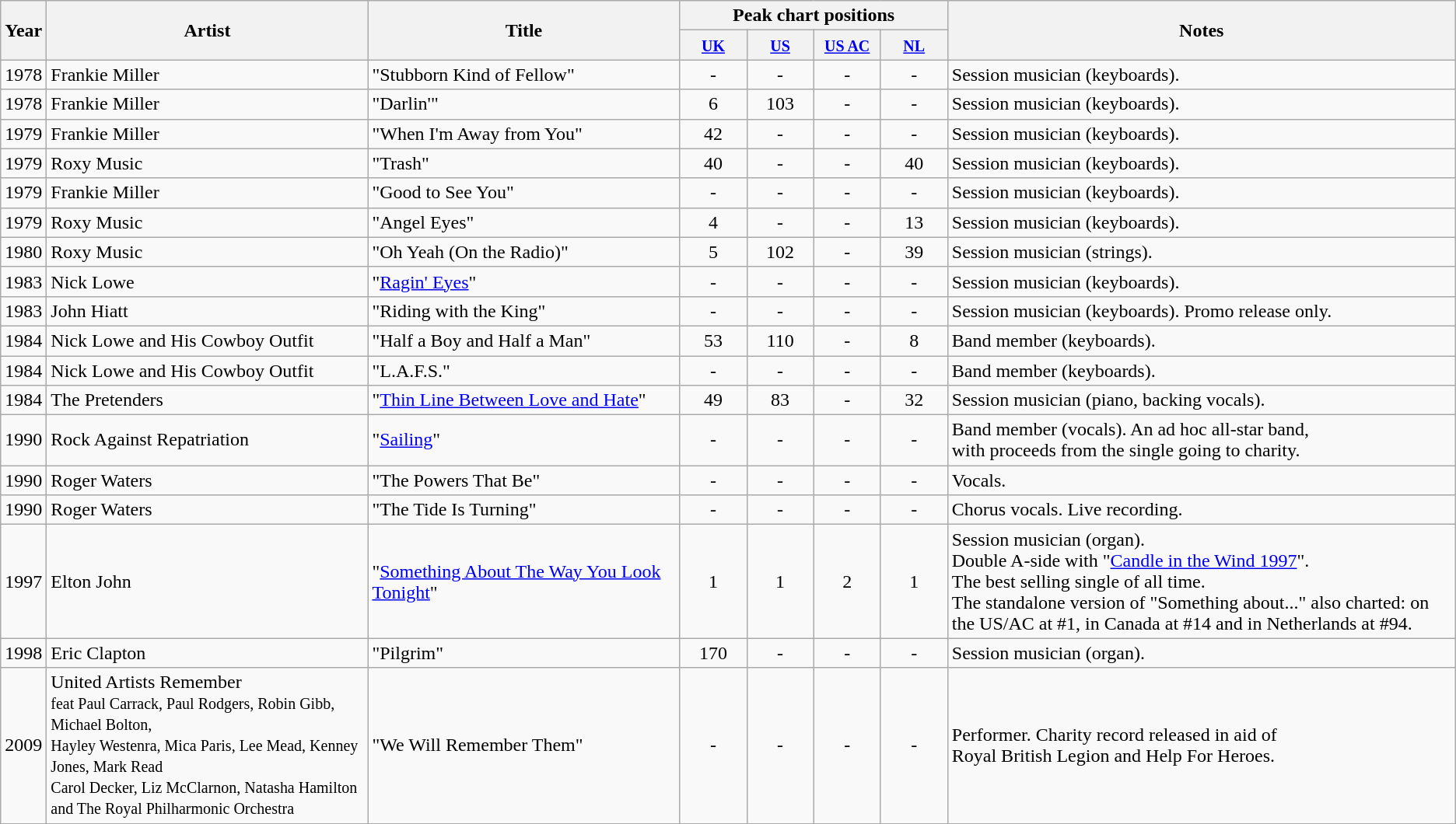<table class="wikitable">
<tr>
<th rowspan="2">Year</th>
<th rowspan="2">Artist</th>
<th rowspan="2" width="260">Title</th>
<th colspan="4">Peak chart positions</th>
<th rowspan="2">Notes</th>
</tr>
<tr>
<th width="50"><small><a href='#'>UK</a></small></th>
<th width="50"><small><a href='#'>US</a></small></th>
<th width="50"><small><a href='#'>US AC</a></small></th>
<th width="50"><small><a href='#'>NL</a></small></th>
</tr>
<tr>
<td>1978</td>
<td>Frankie Miller</td>
<td>"Stubborn Kind of Fellow"</td>
<td align="center">-</td>
<td align="center">-</td>
<td align="center">-</td>
<td align="center">-</td>
<td>Session musician (keyboards).</td>
</tr>
<tr>
<td>1978</td>
<td>Frankie Miller</td>
<td>"Darlin'"</td>
<td align="center">6</td>
<td align="center">103</td>
<td align="center">-</td>
<td align="center">-</td>
<td>Session musician (keyboards).</td>
</tr>
<tr>
<td>1979</td>
<td>Frankie Miller</td>
<td>"When I'm Away from You"</td>
<td align="center">42</td>
<td align="center">-</td>
<td align="center">-</td>
<td align="center">-</td>
<td>Session musician (keyboards).</td>
</tr>
<tr>
<td>1979</td>
<td>Roxy Music</td>
<td>"Trash"</td>
<td align="center">40</td>
<td align="center">-</td>
<td align="center">-</td>
<td align="center">40</td>
<td>Session musician (keyboards).</td>
</tr>
<tr>
<td>1979</td>
<td>Frankie Miller</td>
<td>"Good to See You"</td>
<td align="center">-</td>
<td align="center">-</td>
<td align="center">-</td>
<td align="center">-</td>
<td>Session musician (keyboards).</td>
</tr>
<tr>
<td>1979</td>
<td>Roxy Music</td>
<td>"Angel Eyes"</td>
<td align="center">4</td>
<td align="center">-</td>
<td align="center">-</td>
<td align="center">13</td>
<td>Session musician (keyboards).</td>
</tr>
<tr>
<td>1980</td>
<td>Roxy Music</td>
<td>"Oh Yeah (On the Radio)"</td>
<td align="center">5</td>
<td align="center">102</td>
<td align="center">-</td>
<td align="center">39</td>
<td>Session musician (strings).</td>
</tr>
<tr>
<td>1983</td>
<td>Nick Lowe</td>
<td>"<a href='#'>Ragin' Eyes</a>"</td>
<td align="center">-</td>
<td align="center">-</td>
<td align="center">-</td>
<td align="center">-</td>
<td>Session musician (keyboards).</td>
</tr>
<tr>
<td>1983</td>
<td>John Hiatt</td>
<td>"Riding with the King"</td>
<td align="center">-</td>
<td align="center">-</td>
<td align="center">-</td>
<td align="center">-</td>
<td>Session musician (keyboards). Promo release only.</td>
</tr>
<tr>
<td>1984</td>
<td>Nick Lowe and His Cowboy Outfit</td>
<td>"Half a Boy and Half a Man"</td>
<td align="center">53</td>
<td align="center">110</td>
<td align="center">-</td>
<td align="center">8</td>
<td>Band member (keyboards).</td>
</tr>
<tr>
<td>1984</td>
<td>Nick Lowe and His Cowboy Outfit</td>
<td>"L.A.F.S."</td>
<td align="center">-</td>
<td align="center">-</td>
<td align="center">-</td>
<td align="center">-</td>
<td>Band member (keyboards).</td>
</tr>
<tr>
<td>1984</td>
<td>The Pretenders</td>
<td>"<a href='#'>Thin Line Between Love and Hate</a>"</td>
<td align="center">49</td>
<td align="center">83</td>
<td align="center">-</td>
<td align="center">32</td>
<td>Session musician (piano, backing vocals).</td>
</tr>
<tr>
<td>1990</td>
<td>Rock Against Repatriation</td>
<td>"<a href='#'>Sailing</a>"</td>
<td align="center">-</td>
<td align="center">-</td>
<td align="center">-</td>
<td align="center">-</td>
<td>Band member (vocals). An ad hoc all-star band, <br>with proceeds from the single going to charity.</td>
</tr>
<tr>
<td>1990</td>
<td>Roger Waters</td>
<td>"The Powers That Be"</td>
<td align="center">-</td>
<td align="center">-</td>
<td align="center">-</td>
<td align="center">-</td>
<td>Vocals.</td>
</tr>
<tr>
<td>1990</td>
<td>Roger Waters</td>
<td>"The Tide Is Turning"</td>
<td align="center">-</td>
<td align="center">-</td>
<td align="center">-</td>
<td align="center">-</td>
<td>Chorus vocals. Live recording.</td>
</tr>
<tr>
<td>1997</td>
<td>Elton John</td>
<td>"<a href='#'>Something About The Way You Look Tonight</a>"</td>
<td align="center">1</td>
<td align="center">1</td>
<td align="center">2</td>
<td align="center">1</td>
<td>Session musician (organ). <br>Double A-side with "<a href='#'>Candle in the Wind 1997</a>". <br>The best selling single of all time. <br>The standalone version of "Something about..." also charted: on the US/AC at #1, in Canada at #14 and in Netherlands at #94.</td>
</tr>
<tr>
<td>1998</td>
<td>Eric Clapton</td>
<td>"Pilgrim"</td>
<td align="center">170</td>
<td align="center">-</td>
<td align="center">-</td>
<td align="center">-</td>
<td>Session musician (organ).</td>
</tr>
<tr>
<td>2009</td>
<td>United Artists Remember <br><small>feat Paul Carrack, Paul Rodgers, Robin Gibb, Michael Bolton, <br>Hayley Westenra, Mica Paris, Lee Mead, Kenney Jones, Mark Read<br>Carol Decker, Liz McClarnon, Natasha Hamilton and The Royal Philharmonic Orchestra</small></td>
<td>"We Will Remember Them"</td>
<td align="center">-</td>
<td align="center">-</td>
<td align="center">-</td>
<td align="center">-</td>
<td>Performer. Charity record released in aid of <br>Royal British Legion and Help For Heroes.</td>
</tr>
</table>
